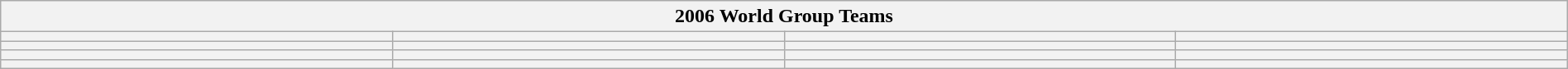<table class="wikitable" style="width:100%;">
<tr>
<th colspan=4>2006 World Group Teams</th>
</tr>
<tr>
<th style="width:25%;"></th>
<th style="width:25%;"></th>
<th style="width:25%;"></th>
<th style="width:25%;"></th>
</tr>
<tr>
<th></th>
<th></th>
<th></th>
<th></th>
</tr>
<tr>
<th></th>
<th></th>
<th></th>
<th></th>
</tr>
<tr>
<th></th>
<th></th>
<th></th>
<th></th>
</tr>
</table>
